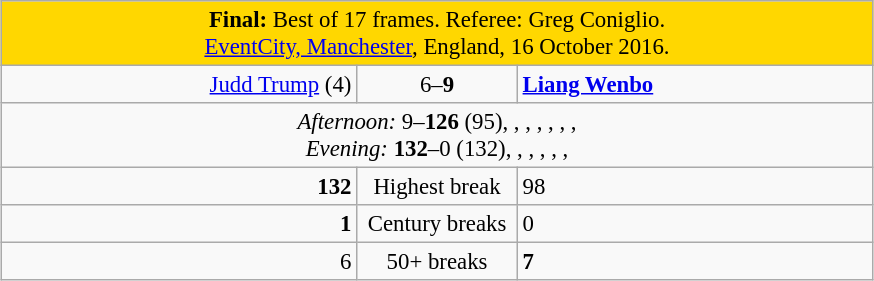<table class="wikitable" style="font-size: 95%; margin: 1em auto 1em auto;">
<tr>
<td colspan="3" align="center" bgcolor="#ffd700"><strong>Final:</strong> Best of 17 frames. Referee: Greg Coniglio.<br> <a href='#'>EventCity, Manchester</a>, England, 16 October 2016.</td>
</tr>
<tr>
<td width="230" align="right"><a href='#'>Judd Trump</a> (4)<br></td>
<td width="100" align="center">6–<strong>9</strong></td>
<td width="230"><strong><a href='#'>Liang Wenbo</a></strong><br></td>
</tr>
<tr>
<td colspan="3" align="center" style="font-size: 100%"><em>Afternoon:</em> 9–<strong>126</strong> (95), , , , , , , <br><em>Evening:</em> <strong>132</strong>–0 (132), , , , , , </td>
</tr>
<tr>
<td align="right"><strong>132</strong></td>
<td align="center">Highest break</td>
<td>98</td>
</tr>
<tr>
<td align="right"><strong>1</strong></td>
<td align="center">Century breaks</td>
<td>0</td>
</tr>
<tr>
<td align="right">6</td>
<td align="center">50+ breaks</td>
<td><strong>7</strong></td>
</tr>
</table>
